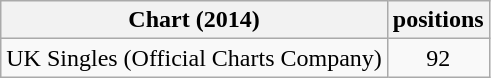<table class="wikitable">
<tr>
<th>Chart (2014)</th>
<th>positions</th>
</tr>
<tr>
<td>UK Singles (Official Charts Company)</td>
<td style="text-align:center;">92</td>
</tr>
</table>
